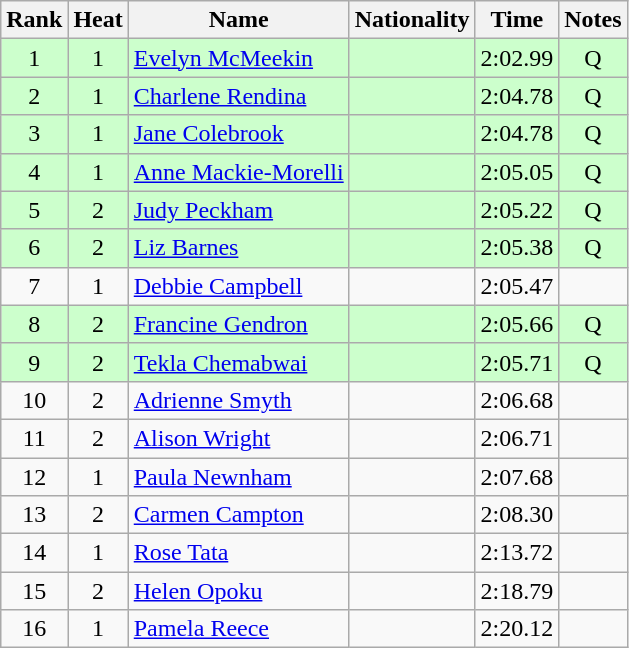<table class="wikitable sortable" style="text-align:center">
<tr>
<th>Rank</th>
<th>Heat</th>
<th>Name</th>
<th>Nationality</th>
<th>Time</th>
<th>Notes</th>
</tr>
<tr bgcolor=ccffcc>
<td>1</td>
<td>1</td>
<td align=left><a href='#'>Evelyn McMeekin</a></td>
<td align=left></td>
<td>2:02.99</td>
<td>Q</td>
</tr>
<tr bgcolor=ccffcc>
<td>2</td>
<td>1</td>
<td align=left><a href='#'>Charlene Rendina</a></td>
<td align=left></td>
<td>2:04.78</td>
<td>Q</td>
</tr>
<tr bgcolor=ccffcc>
<td>3</td>
<td>1</td>
<td align=left><a href='#'>Jane Colebrook</a></td>
<td align=left></td>
<td>2:04.78</td>
<td>Q</td>
</tr>
<tr bgcolor=ccffcc>
<td>4</td>
<td>1</td>
<td align=left><a href='#'>Anne Mackie-Morelli</a></td>
<td align=left></td>
<td>2:05.05</td>
<td>Q</td>
</tr>
<tr bgcolor=ccffcc>
<td>5</td>
<td>2</td>
<td align=left><a href='#'>Judy Peckham</a></td>
<td align=left></td>
<td>2:05.22</td>
<td>Q</td>
</tr>
<tr bgcolor=ccffcc>
<td>6</td>
<td>2</td>
<td align=left><a href='#'>Liz Barnes</a></td>
<td align=left></td>
<td>2:05.38</td>
<td>Q</td>
</tr>
<tr>
<td>7</td>
<td>1</td>
<td align=left><a href='#'>Debbie Campbell</a></td>
<td align=left></td>
<td>2:05.47</td>
<td></td>
</tr>
<tr bgcolor=ccffcc>
<td>8</td>
<td>2</td>
<td align=left><a href='#'>Francine Gendron</a></td>
<td align=left></td>
<td>2:05.66</td>
<td>Q</td>
</tr>
<tr bgcolor=ccffcc>
<td>9</td>
<td>2</td>
<td align=left><a href='#'>Tekla Chemabwai</a></td>
<td align=left></td>
<td>2:05.71</td>
<td>Q</td>
</tr>
<tr>
<td>10</td>
<td>2</td>
<td align=left><a href='#'>Adrienne Smyth</a></td>
<td align=left></td>
<td>2:06.68</td>
<td></td>
</tr>
<tr>
<td>11</td>
<td>2</td>
<td align=left><a href='#'>Alison Wright</a></td>
<td align=left></td>
<td>2:06.71</td>
<td></td>
</tr>
<tr>
<td>12</td>
<td>1</td>
<td align=left><a href='#'>Paula Newnham</a></td>
<td align=left></td>
<td>2:07.68</td>
<td></td>
</tr>
<tr>
<td>13</td>
<td>2</td>
<td align=left><a href='#'>Carmen Campton</a></td>
<td align=left></td>
<td>2:08.30</td>
<td></td>
</tr>
<tr>
<td>14</td>
<td>1</td>
<td align=left><a href='#'>Rose Tata</a></td>
<td align=left></td>
<td>2:13.72</td>
<td></td>
</tr>
<tr>
<td>15</td>
<td>2</td>
<td align=left><a href='#'>Helen Opoku</a></td>
<td align=left></td>
<td>2:18.79</td>
<td></td>
</tr>
<tr>
<td>16</td>
<td>1</td>
<td align=left><a href='#'>Pamela Reece</a></td>
<td align=left></td>
<td>2:20.12</td>
<td></td>
</tr>
</table>
